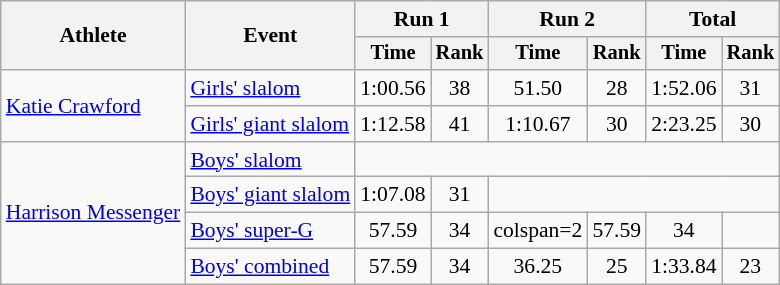<table class="wikitable" style="font-size:90%">
<tr>
<th rowspan=2>Athlete</th>
<th rowspan=2>Event</th>
<th colspan=2>Run 1</th>
<th colspan=2>Run 2</th>
<th colspan=2>Total</th>
</tr>
<tr style="font-size:95%">
<th>Time</th>
<th>Rank</th>
<th>Time</th>
<th>Rank</th>
<th>Time</th>
<th>Rank</th>
</tr>
<tr align=center>
<td align="left" rowspan="2"><a href='#'>Katie Crawford</a></td>
<td align="left"><a href='#'>Girls' slalom</a></td>
<td>1:00.56</td>
<td>38</td>
<td>51.50</td>
<td>28</td>
<td>1:52.06</td>
<td>31</td>
</tr>
<tr align=center>
<td align="left"><a href='#'>Girls' giant slalom</a></td>
<td>1:12.58</td>
<td>41</td>
<td>1:10.67</td>
<td>30</td>
<td>2:23.25</td>
<td>30</td>
</tr>
<tr align=center>
<td align="left" rowspan="4"><a href='#'>Harrison Messenger</a></td>
<td align="left"><a href='#'>Boys' slalom</a></td>
<td colspan=6></td>
</tr>
<tr align=center>
<td align="left"><a href='#'>Boys' giant slalom</a></td>
<td>1:07.08</td>
<td>31</td>
<td colspan=4></td>
</tr>
<tr align=center>
<td align="left"><a href='#'>Boys' super-G</a></td>
<td>57.59</td>
<td>34</td>
<td>colspan=2 </td>
<td>57.59</td>
<td>34</td>
</tr>
<tr align=center>
<td align="left"><a href='#'>Boys' combined</a></td>
<td>57.59</td>
<td>34</td>
<td>36.25</td>
<td>25</td>
<td>1:33.84</td>
<td>23</td>
</tr>
</table>
